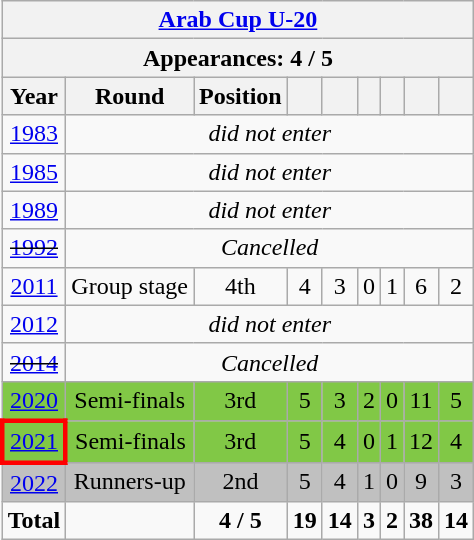<table class="wikitable" style="text-align: center;">
<tr>
<th colspan=9><a href='#'>Arab Cup U-20</a></th>
</tr>
<tr>
<th colspan=9>Appearances: 4 / 5</th>
</tr>
<tr>
<th>Year</th>
<th>Round</th>
<th>Position</th>
<th></th>
<th></th>
<th></th>
<th></th>
<th></th>
<th></th>
</tr>
<tr>
<td> <a href='#'>1983</a></td>
<td rowspan=1 colspan=8><em>did not enter</em></td>
</tr>
<tr>
<td> <a href='#'>1985</a></td>
<td rowspan=1 colspan=8><em>did not enter</em></td>
</tr>
<tr>
<td> <a href='#'>1989</a></td>
<td rowspan=1 colspan=8><em>did not enter</em></td>
</tr>
<tr>
<td> <s><a href='#'>1992</a></s></td>
<td rowspan=1 colspan=8><em>Cancelled</em></td>
</tr>
<tr>
<td> <a href='#'>2011</a></td>
<td>Group stage</td>
<td>4th</td>
<td>4</td>
<td>3</td>
<td>0</td>
<td>1</td>
<td>6</td>
<td>2</td>
</tr>
<tr>
<td> <a href='#'>2012</a></td>
<td rowspan=1 colspan=8><em>did not enter</em></td>
</tr>
<tr>
<td> <s><a href='#'>2014</a></s></td>
<td rowspan=1 colspan=8><em>Cancelled</em></td>
</tr>
<tr style="background:#81c846;">
<td> <a href='#'>2020</a></td>
<td>Semi-finals</td>
<td>3rd</td>
<td>5</td>
<td>3</td>
<td>2</td>
<td>0</td>
<td>11</td>
<td>5</td>
</tr>
<tr style="background:#81c846;">
<td style="border: 3px solid red"> <a href='#'>2021</a></td>
<td>Semi-finals</td>
<td>3rd</td>
<td>5</td>
<td>4</td>
<td>0</td>
<td>1</td>
<td>12</td>
<td>4</td>
</tr>
<tr bgcolor=silver>
<td> <a href='#'>2022</a></td>
<td>Runners-up</td>
<td>2nd</td>
<td>5</td>
<td>4</td>
<td>1</td>
<td>0</td>
<td>9</td>
<td>3</td>
</tr>
<tr>
<td><strong>Total</strong></td>
<td></td>
<td><strong>4 / 5</strong></td>
<td><strong>19</strong></td>
<td><strong>14</strong></td>
<td><strong>3</strong></td>
<td><strong>2</strong></td>
<td><strong>38</strong></td>
<td><strong>14</strong></td>
</tr>
</table>
